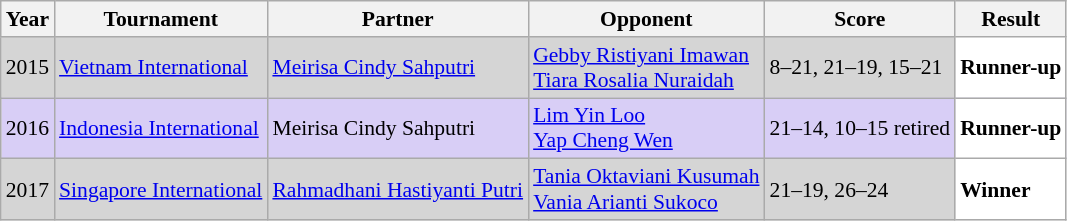<table class="sortable wikitable" style="font-size: 90%;">
<tr>
<th>Year</th>
<th>Tournament</th>
<th>Partner</th>
<th>Opponent</th>
<th>Score</th>
<th>Result</th>
</tr>
<tr style="background:#D5D5D5">
<td align="center">2015</td>
<td align="left"><a href='#'>Vietnam International</a></td>
<td align="left"> <a href='#'>Meirisa Cindy Sahputri</a></td>
<td align="left"> <a href='#'>Gebby Ristiyani Imawan</a><br> <a href='#'>Tiara Rosalia Nuraidah</a></td>
<td align="left">8–21, 21–19, 15–21</td>
<td style="text-align:left; background:white"> <strong>Runner-up</strong></td>
</tr>
<tr style="background:#D8CEF6">
<td align="center">2016</td>
<td align="left"><a href='#'>Indonesia International</a></td>
<td align="left"> Meirisa Cindy Sahputri</td>
<td align="left"> <a href='#'>Lim Yin Loo</a><br> <a href='#'>Yap Cheng Wen</a></td>
<td align="left">21–14, 10–15 retired</td>
<td style="text-align:left; background:white"> <strong>Runner-up</strong></td>
</tr>
<tr style="background:#D5D5D5">
<td align="center">2017</td>
<td align="left"><a href='#'>Singapore International</a></td>
<td align="left"> <a href='#'>Rahmadhani Hastiyanti Putri</a></td>
<td align="left"> <a href='#'>Tania Oktaviani Kusumah</a><br> <a href='#'>Vania Arianti Sukoco</a></td>
<td align="left">21–19, 26–24</td>
<td style="text-align:left; background:white"> <strong>Winner</strong></td>
</tr>
</table>
